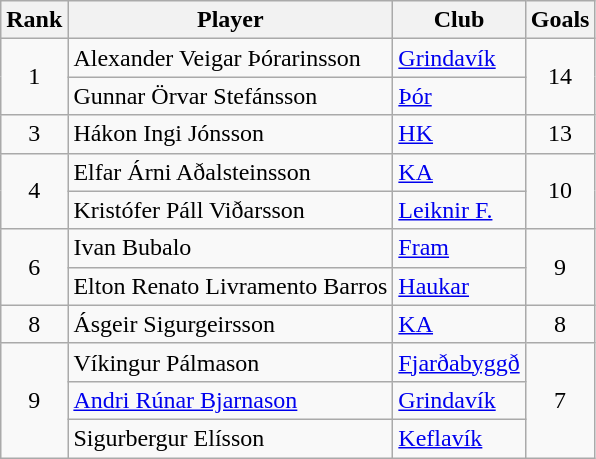<table class="wikitable" style="text-align:center">
<tr>
<th>Rank</th>
<th>Player</th>
<th>Club</th>
<th>Goals</th>
</tr>
<tr>
<td rowspan="2">1</td>
<td align="left"> Alexander Veigar Þórarinsson</td>
<td align="left"><a href='#'>Grindavík</a></td>
<td rowspan="2">14</td>
</tr>
<tr>
<td align="left"> Gunnar Örvar Stefánsson</td>
<td align="left"><a href='#'>Þór</a></td>
</tr>
<tr>
<td>3</td>
<td align="left"> Hákon Ingi Jónsson</td>
<td align="left"><a href='#'>HK</a></td>
<td>13</td>
</tr>
<tr>
<td rowspan="2">4</td>
<td align="left"> Elfar Árni Aðalsteinsson</td>
<td align="left"><a href='#'>KA</a></td>
<td rowspan="2">10</td>
</tr>
<tr>
<td align="left"> Kristófer Páll Viðarsson</td>
<td align="left"><a href='#'>Leiknir F.</a></td>
</tr>
<tr>
<td rowspan="2">6</td>
<td align="left"> Ivan Bubalo</td>
<td align="left"><a href='#'>Fram</a></td>
<td rowspan="2">9</td>
</tr>
<tr>
<td align="left"> Elton Renato Livramento Barros</td>
<td align="left"><a href='#'>Haukar</a></td>
</tr>
<tr>
<td>8</td>
<td align="left"> Ásgeir Sigurgeirsson</td>
<td align="left"><a href='#'>KA</a></td>
<td>8</td>
</tr>
<tr>
<td rowspan="3">9</td>
<td align="left"> Víkingur Pálmason</td>
<td align="left"><a href='#'>Fjarðabyggð</a></td>
<td rowspan="3">7</td>
</tr>
<tr>
<td align="left"> <a href='#'>Andri Rúnar Bjarnason</a></td>
<td align="left"><a href='#'>Grindavík</a></td>
</tr>
<tr>
<td align="left"> Sigurbergur Elísson</td>
<td align="left"><a href='#'>Keflavík</a></td>
</tr>
</table>
